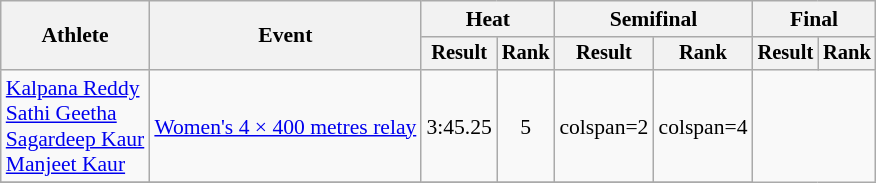<table class="wikitable" style="font-size:90%">
<tr>
<th rowspan="2">Athlete</th>
<th rowspan="2">Event</th>
<th colspan="2">Heat</th>
<th colspan="2">Semifinal</th>
<th colspan="2">Final</th>
</tr>
<tr style="font-size:95%">
<th>Result</th>
<th>Rank</th>
<th>Result</th>
<th>Rank</th>
<th>Result</th>
<th>Rank</th>
</tr>
<tr>
<td><a href='#'>Kalpana Reddy</a><br><a href='#'>Sathi Geetha</a><br><a href='#'>Sagardeep Kaur</a><br><a href='#'>Manjeet Kaur</a></td>
<td><a href='#'>Women's 4 × 400 metres relay</a></td>
<td align="center">3:45.25</td>
<td align="center">5</td>
<td>colspan=2 </td>
<td>colspan=4 </td>
</tr>
<tr style=text-align:center>
</tr>
</table>
